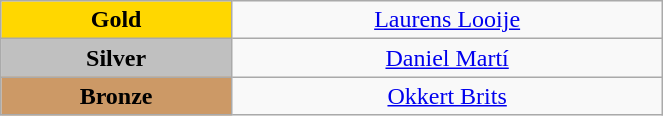<table class="wikitable" style="text-align:center; " width="35%">
<tr>
<td bgcolor="gold"><strong>Gold</strong></td>
<td><a href='#'>Laurens Looije</a><br>  <small><em></em></small></td>
</tr>
<tr>
<td bgcolor="silver"><strong>Silver</strong></td>
<td><a href='#'>Daniel Martí</a><br>  <small><em></em></small></td>
</tr>
<tr>
<td bgcolor="CC9966"><strong>Bronze</strong></td>
<td><a href='#'>Okkert Brits</a><br>  <small><em></em></small></td>
</tr>
</table>
